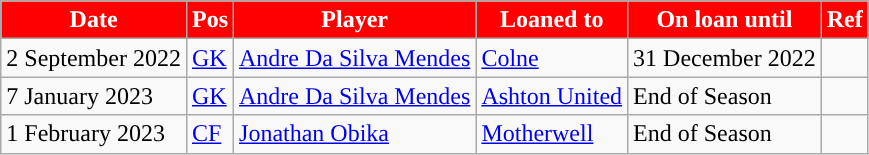<table class="wikitable plainrowheaders sortable">
<tr>
<th style="background:#FF0000; color:#ffffff; ">Date</th>
<th style="background:#FF0000; color:#ffffff; ">Pos</th>
<th style="background:#FF0000; color:#ffffff; ">Player</th>
<th style="background:#FF0000; color:#ffffff; ">Loaned to</th>
<th style="background:#FF0000; color:#ffffff; ">On loan until</th>
<th style="background:#FF0000; color:#ffffff; ">Ref</th>
</tr>
<tr>
<td>2 September 2022</td>
<td><a href='#'>GK</a></td>
<td> <a href='#'>Andre Da Silva Mendes</a></td>
<td> <a href='#'>Colne</a></td>
<td>31 December 2022</td>
<td></td>
</tr>
<tr>
<td>7 January 2023</td>
<td><a href='#'>GK</a></td>
<td> <a href='#'>Andre Da Silva Mendes</a></td>
<td> <a href='#'>Ashton United</a></td>
<td>End of Season</td>
<td></td>
</tr>
<tr>
<td>1 February 2023</td>
<td><a href='#'>CF</a></td>
<td> <a href='#'>Jonathan Obika</a></td>
<td> <a href='#'>Motherwell</a></td>
<td>End of Season</td>
<td></td>
</tr>
</table>
